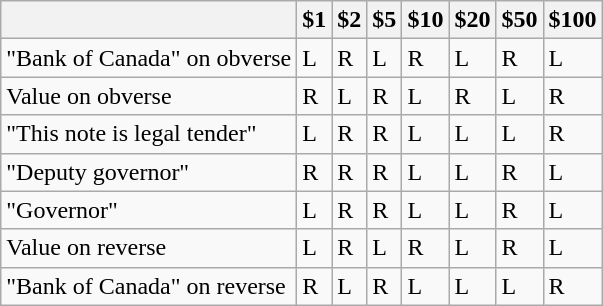<table class="wikitable">
<tr>
<th></th>
<th>$1</th>
<th>$2</th>
<th>$5</th>
<th>$10</th>
<th>$20</th>
<th>$50</th>
<th>$100</th>
</tr>
<tr>
<td>"Bank of Canada" on obverse</td>
<td>L</td>
<td>R</td>
<td>L</td>
<td>R</td>
<td>L</td>
<td>R</td>
<td>L</td>
</tr>
<tr>
<td>Value on obverse</td>
<td>R</td>
<td>L</td>
<td>R</td>
<td>L</td>
<td>R</td>
<td>L</td>
<td>R</td>
</tr>
<tr>
<td>"This note is legal tender"</td>
<td>L</td>
<td>R</td>
<td>R</td>
<td>L</td>
<td>L</td>
<td>L</td>
<td>R</td>
</tr>
<tr>
<td>"Deputy governor"</td>
<td>R</td>
<td>R</td>
<td>R</td>
<td>L</td>
<td>L</td>
<td>R</td>
<td>L</td>
</tr>
<tr>
<td>"Governor"</td>
<td>L</td>
<td>R</td>
<td>R</td>
<td>L</td>
<td>L</td>
<td>R</td>
<td>L</td>
</tr>
<tr>
<td>Value on reverse</td>
<td>L</td>
<td>R</td>
<td>L</td>
<td>R</td>
<td>L</td>
<td>R</td>
<td>L</td>
</tr>
<tr>
<td>"Bank of Canada" on reverse</td>
<td>R</td>
<td>L</td>
<td>R</td>
<td>L</td>
<td>L</td>
<td>L</td>
<td>R</td>
</tr>
</table>
